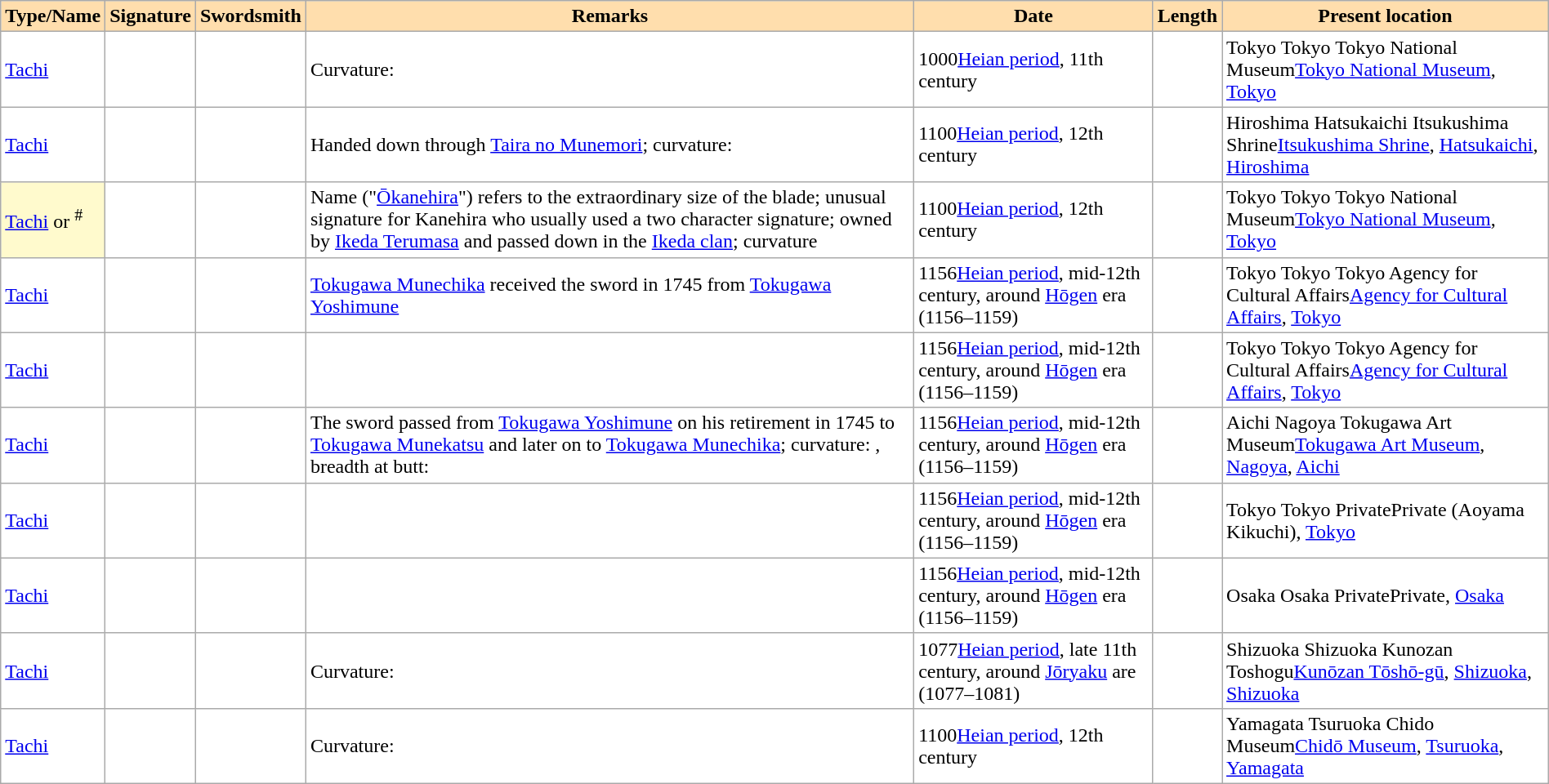<table class="wikitable" style="width:100%; background:#fff;">
<tr>
<th style="background:#ffdead;">Type/Name</th>
<th style="background:#ffdead;">Signature</th>
<th style="background:#ffdead;">Swordsmith</th>
<th style="background:#ffdead;">Remarks</th>
<th style="background:#ffdead;">Date</th>
<th style="background:#ffdead;">Length</th>
<th style="background:#ffdead;">Present location</th>
</tr>
<tr>
<td><a href='#'>Tachi</a></td>
<td></td>
<td></td>
<td>Curvature: </td>
<td><span>1000</span><a href='#'>Heian period</a>, 11th century</td>
<td></td>
<td><span>Tokyo Tokyo Tokyo National Museum</span><a href='#'>Tokyo National Museum</a>, <a href='#'>Tokyo</a></td>
</tr>
<tr>
<td><a href='#'>Tachi</a></td>
<td></td>
<td></td>
<td>Handed down through <a href='#'>Taira no Munemori</a>; curvature: </td>
<td><span>1100</span><a href='#'>Heian period</a>, 12th century</td>
<td></td>
<td><span>Hiroshima Hatsukaichi Itsukushima Shrine</span><a href='#'>Itsukushima Shrine</a>, <a href='#'>Hatsukaichi</a>, <a href='#'>Hiroshima</a></td>
</tr>
<tr>
<td style="background:LemonChiffon;"><a href='#'>Tachi</a> or <sup>#</sup></td>
<td></td>
<td></td>
<td>Name ("<a href='#'>Ōkanehira</a>") refers to the extraordinary size of the blade; unusual signature for Kanehira who usually used a two character signature; owned by <a href='#'>Ikeda Terumasa</a> and passed down in the <a href='#'>Ikeda clan</a>; curvature </td>
<td><span>1100</span><a href='#'>Heian period</a>, 12th century</td>
<td></td>
<td><span>Tokyo Tokyo Tokyo National Museum</span><a href='#'>Tokyo National Museum</a>, <a href='#'>Tokyo</a></td>
</tr>
<tr>
<td><a href='#'>Tachi</a></td>
<td></td>
<td></td>
<td><a href='#'>Tokugawa Munechika</a> received the sword in 1745 from <a href='#'>Tokugawa Yoshimune</a></td>
<td><span>1156</span><a href='#'>Heian period</a>, mid-12th century, around <a href='#'>Hōgen</a> era (1156–1159)</td>
<td></td>
<td><span>Tokyo Tokyo Tokyo Agency for Cultural Affairs</span><a href='#'>Agency for Cultural Affairs</a>, <a href='#'>Tokyo</a></td>
</tr>
<tr>
<td><a href='#'>Tachi</a></td>
<td></td>
<td></td>
<td></td>
<td><span>1156</span><a href='#'>Heian period</a>, mid-12th century, around <a href='#'>Hōgen</a> era (1156–1159)</td>
<td></td>
<td><span>Tokyo Tokyo Tokyo Agency for Cultural Affairs</span><a href='#'>Agency for Cultural Affairs</a>, <a href='#'>Tokyo</a></td>
</tr>
<tr>
<td><a href='#'>Tachi</a></td>
<td></td>
<td></td>
<td>The sword passed from <a href='#'>Tokugawa Yoshimune</a> on his retirement in 1745 to <a href='#'>Tokugawa Munekatsu</a> and later on to <a href='#'>Tokugawa Munechika</a>; curvature: , breadth at butt: </td>
<td><span>1156</span><a href='#'>Heian period</a>, mid-12th century, around <a href='#'>Hōgen</a> era (1156–1159)</td>
<td></td>
<td><span>Aichi Nagoya Tokugawa Art Museum</span><a href='#'>Tokugawa Art Museum</a>, <a href='#'>Nagoya</a>, <a href='#'>Aichi</a></td>
</tr>
<tr>
<td><a href='#'>Tachi</a></td>
<td></td>
<td></td>
<td></td>
<td><span>1156</span><a href='#'>Heian period</a>, mid-12th century, around <a href='#'>Hōgen</a> era (1156–1159)</td>
<td></td>
<td><span>Tokyo Tokyo Private</span>Private (Aoyama Kikuchi), <a href='#'>Tokyo</a></td>
</tr>
<tr>
<td><a href='#'>Tachi</a></td>
<td></td>
<td></td>
<td></td>
<td><span>1156</span><a href='#'>Heian period</a>, mid-12th century, around <a href='#'>Hōgen</a> era (1156–1159)</td>
<td></td>
<td><span>Osaka Osaka Private</span>Private, <a href='#'>Osaka</a></td>
</tr>
<tr>
<td><a href='#'>Tachi</a></td>
<td></td>
<td></td>
<td>Curvature: </td>
<td><span>1077</span><a href='#'>Heian period</a>, late 11th century, around <a href='#'>Jōryaku</a> are (1077–1081)</td>
<td></td>
<td><span>Shizuoka Shizuoka Kunozan Toshogu</span><a href='#'>Kunōzan Tōshō-gū</a>, <a href='#'>Shizuoka</a>, <a href='#'>Shizuoka</a></td>
</tr>
<tr>
<td><a href='#'>Tachi</a></td>
<td></td>
<td></td>
<td>Curvature: </td>
<td><span>1100</span><a href='#'>Heian period</a>, 12th century</td>
<td></td>
<td><span>Yamagata Tsuruoka Chido Museum</span><a href='#'>Chidō Museum</a>, <a href='#'>Tsuruoka</a>, <a href='#'>Yamagata</a></td>
</tr>
</table>
